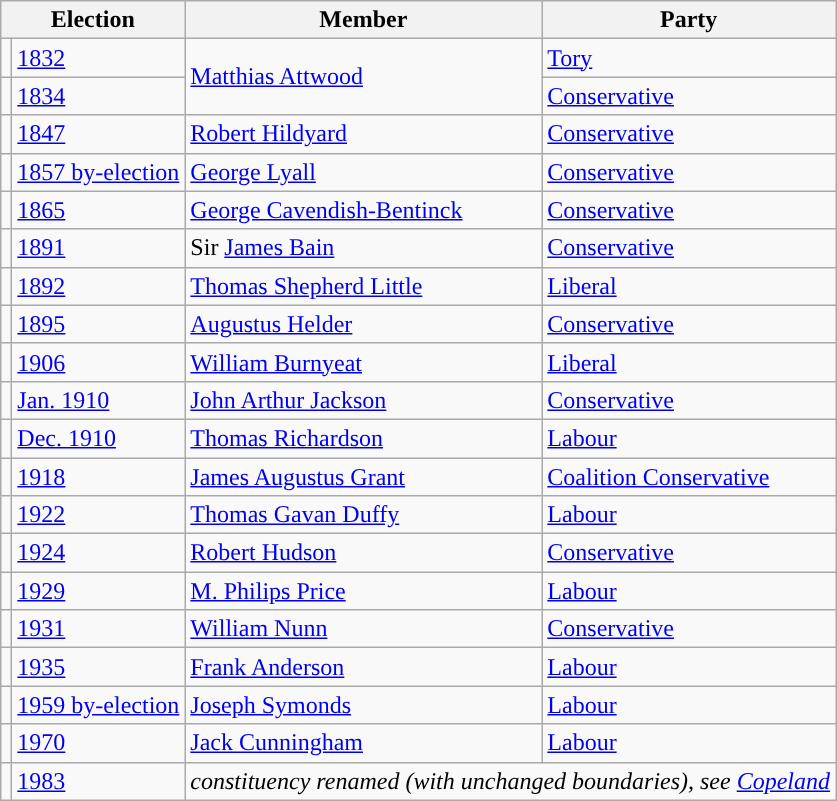<table class="wikitable">
<tr>
<th colspan="2">Election</th>
<th>Member</th>
<th>Party</th>
</tr>
<tr>
<td style="color:inherit;background-color: "></td>
<td><a href='#'>1832</a></td>
<td rowspan="2"><a href='#'>Matthias Attwood</a></td>
<td><a href='#'>Tory</a></td>
</tr>
<tr>
<td style="color:inherit;background-color: "></td>
<td><a href='#'>1834</a></td>
<td><a href='#'>Conservative</a></td>
</tr>
<tr>
<td style="color:inherit;background-color: "></td>
<td><a href='#'>1847</a></td>
<td><a href='#'>Robert Hildyard</a></td>
<td><a href='#'>Conservative</a></td>
</tr>
<tr>
<td style="color:inherit;background-color: "></td>
<td><a href='#'>1857 by-election</a></td>
<td><a href='#'>George Lyall</a></td>
<td><a href='#'>Conservative</a></td>
</tr>
<tr>
<td style="color:inherit;background-color: "></td>
<td><a href='#'>1865</a></td>
<td><a href='#'>George Cavendish-Bentinck</a></td>
<td><a href='#'>Conservative</a></td>
</tr>
<tr>
<td style="color:inherit;background-color: "></td>
<td><a href='#'>1891</a></td>
<td>Sir <a href='#'>James Bain</a></td>
<td><a href='#'>Conservative</a></td>
</tr>
<tr>
<td style="color:inherit;background-color: "></td>
<td><a href='#'>1892</a></td>
<td><a href='#'>Thomas Shepherd Little</a></td>
<td><a href='#'>Liberal</a></td>
</tr>
<tr>
<td style="color:inherit;background-color: "></td>
<td><a href='#'>1895</a></td>
<td><a href='#'>Augustus Helder</a></td>
<td><a href='#'>Conservative</a></td>
</tr>
<tr>
<td style="color:inherit;background-color: "></td>
<td><a href='#'>1906</a></td>
<td><a href='#'>William Burnyeat</a></td>
<td><a href='#'>Liberal</a></td>
</tr>
<tr>
<td style="color:inherit;background-color: "></td>
<td><a href='#'>Jan. 1910</a></td>
<td><a href='#'>John Arthur Jackson</a></td>
<td><a href='#'>Conservative</a></td>
</tr>
<tr>
<td style="color:inherit;background-color: "></td>
<td><a href='#'>Dec. 1910</a></td>
<td><a href='#'>Thomas Richardson</a></td>
<td><a href='#'>Labour</a></td>
</tr>
<tr>
<td style="color:inherit;background-color: "></td>
<td><a href='#'>1918</a></td>
<td><a href='#'>James Augustus Grant</a></td>
<td><a href='#'>Coalition Conservative</a></td>
</tr>
<tr>
<td style="color:inherit;background-color: "></td>
<td><a href='#'>1922</a></td>
<td><a href='#'>Thomas Gavan Duffy</a></td>
<td><a href='#'>Labour</a></td>
</tr>
<tr>
<td style="color:inherit;background-color: "></td>
<td><a href='#'>1924</a></td>
<td><a href='#'>Robert Hudson</a></td>
<td><a href='#'>Conservative</a></td>
</tr>
<tr>
<td style="color:inherit;background-color: "></td>
<td><a href='#'>1929</a></td>
<td><a href='#'>M. Philips Price</a></td>
<td><a href='#'>Labour</a></td>
</tr>
<tr>
<td style="color:inherit;background-color: "></td>
<td><a href='#'>1931</a></td>
<td><a href='#'>William Nunn</a></td>
<td><a href='#'>Conservative</a></td>
</tr>
<tr>
<td style="color:inherit;background-color: "></td>
<td><a href='#'>1935</a></td>
<td><a href='#'>Frank Anderson</a></td>
<td><a href='#'>Labour</a></td>
</tr>
<tr>
<td style="color:inherit;background-color: "></td>
<td><a href='#'>1959 by-election</a></td>
<td><a href='#'>Joseph Symonds</a></td>
<td><a href='#'>Labour</a></td>
</tr>
<tr>
<td style="color:inherit;background-color: "></td>
<td><a href='#'>1970</a></td>
<td><a href='#'>Jack Cunningham</a></td>
<td><a href='#'>Labour</a></td>
</tr>
<tr>
<td></td>
<td><a href='#'>1983</a></td>
<td colspan="2"><em>constituency renamed (with unchanged boundaries), see <a href='#'>Copeland</a></em></td>
</tr>
</table>
